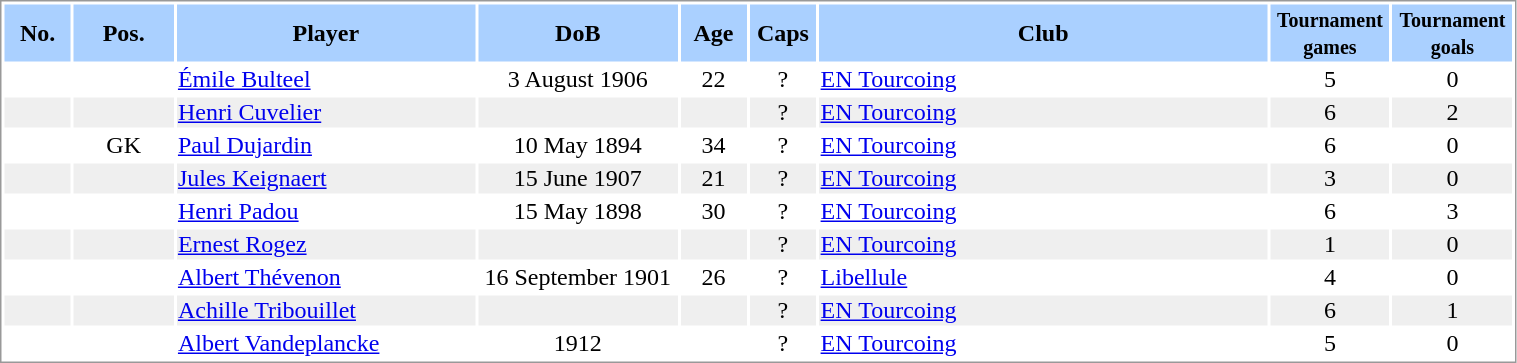<table border="0" width="80%" style="border: 1px solid #999; background-color:#FFFFFF; text-align:center">
<tr align="center" bgcolor="#AAD0FF">
<th width=4%>No.</th>
<th width=6%>Pos.</th>
<th width=18%>Player</th>
<th width=12%>DoB</th>
<th width=4%>Age</th>
<th width=4%>Caps</th>
<th width=27%>Club</th>
<th width=6%><small>Tournament<br>games</small></th>
<th width=6%><small>Tournament<br>goals</small></th>
</tr>
<tr>
<td></td>
<td></td>
<td align="left"><a href='#'>Émile Bulteel</a></td>
<td>3 August 1906</td>
<td>22</td>
<td>?</td>
<td align="left"> <a href='#'>EN Tourcoing</a></td>
<td>5</td>
<td>0</td>
</tr>
<tr bgcolor="#EFEFEF">
<td></td>
<td></td>
<td align="left"><a href='#'>Henri Cuvelier</a></td>
<td></td>
<td></td>
<td>?</td>
<td align="left"> <a href='#'>EN Tourcoing</a></td>
<td>6</td>
<td>2</td>
</tr>
<tr>
<td></td>
<td>GK</td>
<td align="left"><a href='#'>Paul Dujardin</a></td>
<td>10 May 1894</td>
<td>34</td>
<td>?</td>
<td align="left"> <a href='#'>EN Tourcoing</a></td>
<td>6</td>
<td>0</td>
</tr>
<tr bgcolor="#EFEFEF">
<td></td>
<td></td>
<td align="left"><a href='#'>Jules Keignaert</a></td>
<td>15 June 1907</td>
<td>21</td>
<td>?</td>
<td align="left"> <a href='#'>EN Tourcoing</a></td>
<td>3</td>
<td>0</td>
</tr>
<tr>
<td></td>
<td></td>
<td align="left"><a href='#'>Henri Padou</a></td>
<td>15 May 1898</td>
<td>30</td>
<td>?</td>
<td align="left"> <a href='#'>EN Tourcoing</a></td>
<td>6</td>
<td>3</td>
</tr>
<tr bgcolor="#EFEFEF">
<td></td>
<td></td>
<td align="left"><a href='#'>Ernest Rogez</a></td>
<td></td>
<td></td>
<td>?</td>
<td align="left"> <a href='#'>EN Tourcoing</a></td>
<td>1</td>
<td>0</td>
</tr>
<tr>
<td></td>
<td></td>
<td align="left"><a href='#'>Albert Thévenon</a></td>
<td>16 September 1901</td>
<td>26</td>
<td>?</td>
<td align="left"> <a href='#'>Libellule</a></td>
<td>4</td>
<td>0</td>
</tr>
<tr bgcolor="#EFEFEF">
<td></td>
<td></td>
<td align="left"><a href='#'>Achille Tribouillet</a></td>
<td></td>
<td></td>
<td>?</td>
<td align="left"> <a href='#'>EN Tourcoing</a></td>
<td>6</td>
<td>1</td>
</tr>
<tr>
<td></td>
<td></td>
<td align="left"><a href='#'>Albert Vandeplancke</a></td>
<td>1912</td>
<td></td>
<td>?</td>
<td align="left"> <a href='#'>EN Tourcoing</a></td>
<td>5</td>
<td>0</td>
</tr>
</table>
